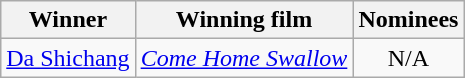<table class="wikitable">
<tr>
<th>Winner</th>
<th>Winning film</th>
<th>Nominees</th>
</tr>
<tr>
<td><a href='#'>Da Shichang</a></td>
<td><em><a href='#'>Come Home Swallow</a></em></td>
<td align="center" valign="top">N/A</td>
</tr>
</table>
